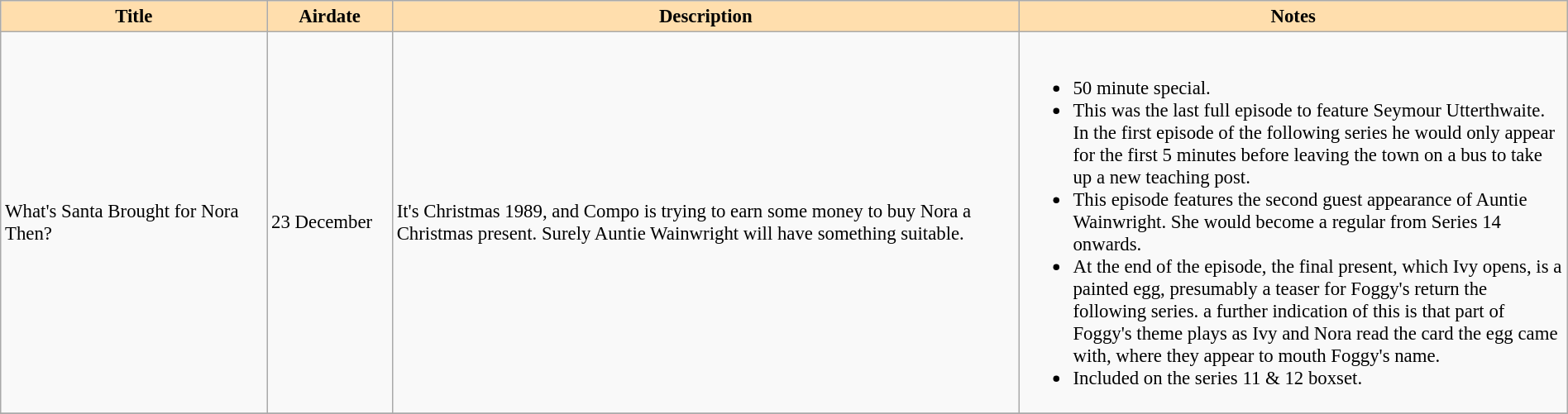<table class="wikitable" width=100% border=1 style="font-size: 95%">
<tr>
<th style="background:#ffdead" width=17%>Title</th>
<th style="background:#ffdead" width=8%>Airdate</th>
<th style="background:#ffdead" width=40%>Description</th>
<th style="background:#ffdead" width=35%>Notes</th>
</tr>
<tr>
<td>What's Santa Brought for Nora Then?</td>
<td>23 December</td>
<td>It's Christmas 1989, and Compo is trying to earn some money to buy Nora a Christmas present. Surely Auntie Wainwright will have something suitable.</td>
<td><br><ul><li>50 minute special.</li><li>This was the last full episode to feature Seymour Utterthwaite. In the first episode of the following series he would only appear for the first 5 minutes before leaving the town on a bus to take up a new teaching post.</li><li>This episode features the second guest appearance of Auntie Wainwright. She would become a regular from Series 14 onwards.</li><li>At the end of the episode, the final present, which Ivy opens, is a painted egg, presumably a teaser for Foggy's return the following series. a further indication of this is that part of Foggy's theme plays as Ivy and Nora read the card the egg came with, where they appear to mouth Foggy's name.</li><li>Included on the series 11 & 12 boxset.</li></ul></td>
</tr>
<tr>
</tr>
</table>
